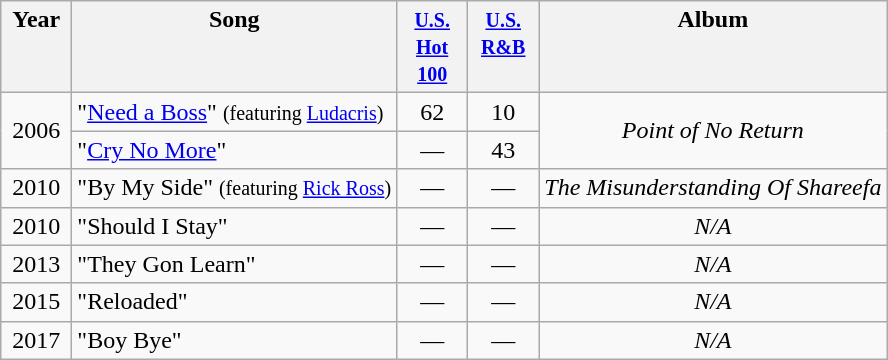<table class="wikitable">
<tr>
<th align="center" valign="top" width="40">Year</th>
<th align="left" valign="top">Song</th>
<th align="center" valign="top" width="40"><small><a href='#'>U.S. Hot 100</a></small></th>
<th align="center" valign="top" width="40"><small><a href='#'>U.S. R&B</a></small></th>
<th align="left" valign="top">Album</th>
</tr>
<tr>
<td align="center" rowspan="2">2006</td>
<td align="left" valign="top">"<a href='#'>Need a Boss</a>" <small>(featuring <a href='#'>Ludacris</a>)</small></td>
<td align="center" valign="top">62</td>
<td align="center" valign="top">10</td>
<td align="center" rowspan="2"><em>Point of No Return</em></td>
</tr>
<tr>
<td align="left" valign="top">"<a href='#'>Cry No More</a>"</td>
<td align="center" valign="top">—</td>
<td align="center" valign="top">43</td>
</tr>
<tr>
<td align="center" rowspan="1">2010</td>
<td align="left" valign="top">"By My Side" <small>(featuring <a href='#'>Rick Ross</a>)</small></td>
<td align="center" valign="top">—</td>
<td align="center" valign="top">—</td>
<td align="center" rowspan="1"><em>The Misunderstanding Of Shareefa</em></td>
</tr>
<tr>
<td align="center" rowspan="1">2010</td>
<td align="left" valign="top">"Should I Stay"</td>
<td align="center" valign="top">—</td>
<td align="center" valign="top">—</td>
<td align="center" rowspan="1"><em>N/A</em></td>
</tr>
<tr>
<td align="center" rowspan="1">2013</td>
<td align="left" valign="top">"They Gon Learn"</td>
<td align="center" valign="top">—</td>
<td align="center" valign="top">—</td>
<td align="center" rowspan="1"><em>N/A</em></td>
</tr>
<tr>
<td align="center" rowspan="1">2015</td>
<td align="left" valign="top">"Reloaded"</td>
<td align="center" valign="top">—</td>
<td align="center" valign="top">—</td>
<td align="center" rowspan="1"><em>N/A</em></td>
</tr>
<tr>
<td align="center" rowspan="1">2017</td>
<td align="left" valign="top">"Boy Bye"</td>
<td align="center" valign="top">—</td>
<td align="center" valign="top">—</td>
<td align="center" rowspan="1"><em>N/A</em></td>
</tr>
</table>
